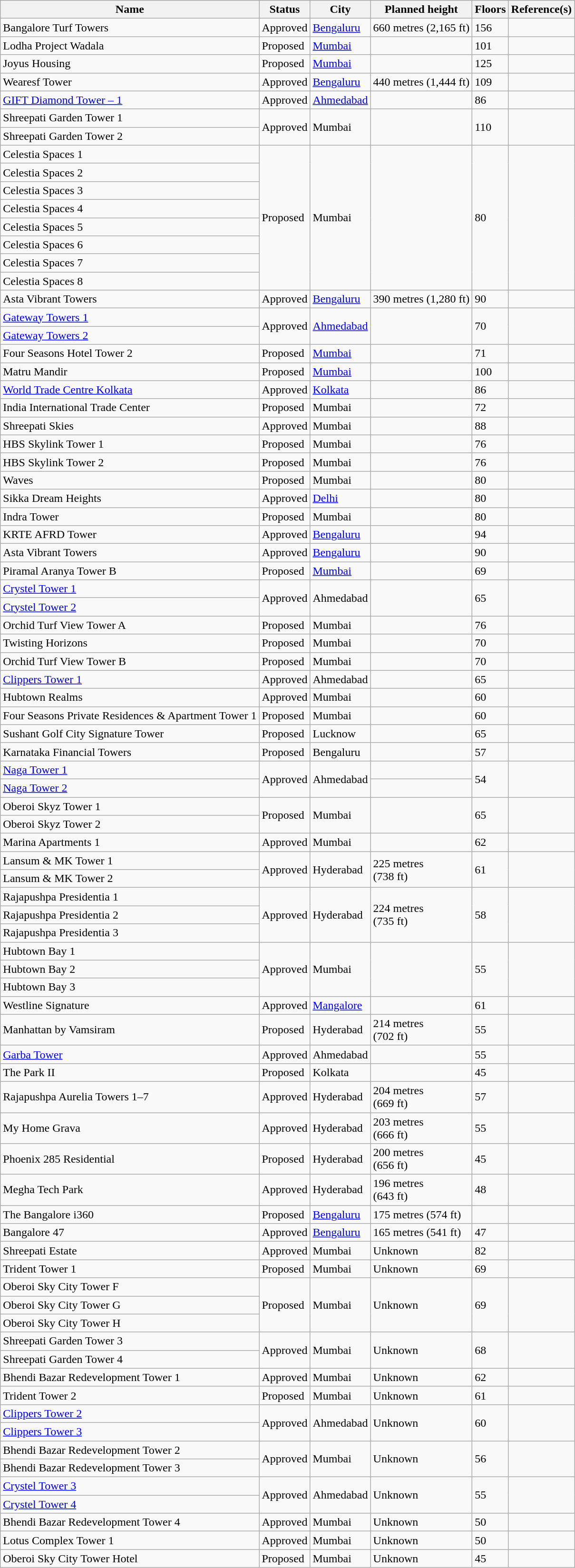<table class="wikitable sortable collapsible static-row-numbers">
<tr style="background:#ececec;">
<th>Name</th>
<th>Status</th>
<th>City</th>
<th>Planned height</th>
<th>Floors</th>
<th>Reference(s)</th>
</tr>
<tr>
<td>Bangalore Turf Towers</td>
<td><span>Approved</span></td>
<td><a href='#'>Bengaluru</a></td>
<td>660 metres (2,165 ft)</td>
<td>156</td>
<td></td>
</tr>
<tr>
<td>Lodha Project Wadala</td>
<td><span>Proposed</span></td>
<td><a href='#'>Mumbai</a></td>
<td></td>
<td>101</td>
<td></td>
</tr>
<tr>
<td>Joyus Housing</td>
<td><span>Proposed</span></td>
<td><a href='#'>Mumbai</a></td>
<td></td>
<td>125</td>
<td></td>
</tr>
<tr>
<td>Wearesf Tower</td>
<td><span>Approved</span></td>
<td><a href='#'>Bengaluru</a></td>
<td>440 metres (1,444 ft)</td>
<td>109</td>
<td></td>
</tr>
<tr>
<td><a href='#'>GIFT Diamond Tower – 1</a></td>
<td><span>Approved</span></td>
<td><a href='#'>Ahmedabad</a></td>
<td></td>
<td>86</td>
<td></td>
</tr>
<tr>
<td>Shreepati Garden Tower 1</td>
<td rowspan="2"><span>Approved</span></td>
<td rowspan="2">Mumbai</td>
<td rowspan="2"></td>
<td rowspan="2">110</td>
<td rowspan="2"></td>
</tr>
<tr>
<td>Shreepati Garden Tower 2</td>
</tr>
<tr>
<td>Celestia Spaces 1</td>
<td rowspan="8"><span>Proposed</span></td>
<td rowspan="8">Mumbai</td>
<td rowspan="8"></td>
<td rowspan="8">80</td>
<td rowspan="8"></td>
</tr>
<tr>
<td>Celestia Spaces 2</td>
</tr>
<tr>
<td>Celestia Spaces 3</td>
</tr>
<tr>
<td>Celestia Spaces 4</td>
</tr>
<tr>
<td>Celestia Spaces 5</td>
</tr>
<tr>
<td>Celestia Spaces 6</td>
</tr>
<tr>
<td>Celestia Spaces 7</td>
</tr>
<tr>
<td>Celestia Spaces 8</td>
</tr>
<tr>
<td>Asta Vibrant Towers</td>
<td><span>Approved</span></td>
<td><a href='#'>Bengaluru</a></td>
<td>390 metres (1,280 ft)</td>
<td>90</td>
<td></td>
</tr>
<tr>
<td><a href='#'>Gateway Towers 1</a></td>
<td rowspan="2"><span>Approved</span></td>
<td rowspan="2"><a href='#'>Ahmedabad</a></td>
<td rowspan="2"></td>
<td rowspan="2">70</td>
<td rowspan="2"></td>
</tr>
<tr>
<td><a href='#'>Gateway Towers 2</a></td>
</tr>
<tr>
<td>Four Seasons Hotel Tower 2</td>
<td><span>Proposed</span></td>
<td><a href='#'>Mumbai</a></td>
<td></td>
<td>71</td>
<td></td>
</tr>
<tr>
<td>Matru Mandir</td>
<td><span>Proposed</span></td>
<td><a href='#'>Mumbai</a></td>
<td></td>
<td>100</td>
<td></td>
</tr>
<tr>
<td><a href='#'>World Trade Centre Kolkata</a></td>
<td><span>Approved</span></td>
<td><a href='#'>Kolkata</a></td>
<td></td>
<td>86</td>
<td></td>
</tr>
<tr>
<td>India International Trade Center</td>
<td><span>Proposed</span></td>
<td>Mumbai</td>
<td></td>
<td>72</td>
<td></td>
</tr>
<tr>
<td>Shreepati Skies</td>
<td><span>Approved</span></td>
<td>Mumbai</td>
<td></td>
<td>88</td>
<td></td>
</tr>
<tr>
<td>HBS Skylink Tower 1</td>
<td><span>Proposed </span></td>
<td>Mumbai</td>
<td></td>
<td>76</td>
<td></td>
</tr>
<tr>
<td>HBS Skylink Tower 2</td>
<td><span>Proposed </span></td>
<td>Mumbai</td>
<td></td>
<td>76</td>
<td></td>
</tr>
<tr>
<td>Waves</td>
<td><span> Proposed </span></td>
<td>Mumbai</td>
<td></td>
<td>80</td>
<td></td>
</tr>
<tr>
<td>Sikka Dream Heights</td>
<td><span>Approved</span></td>
<td><a href='#'>Delhi</a></td>
<td></td>
<td>80</td>
<td></td>
</tr>
<tr>
<td>Indra Tower</td>
<td><span> Proposed </span></td>
<td>Mumbai</td>
<td></td>
<td>80</td>
<td></td>
</tr>
<tr>
<td>KRTE AFRD Tower</td>
<td><span>Approved</span></td>
<td><a href='#'>Bengaluru</a></td>
<td></td>
<td>94</td>
<td></td>
</tr>
<tr>
<td>Asta Vibrant Towers</td>
<td><span>Approved</span></td>
<td><a href='#'>Bengaluru</a></td>
<td></td>
<td>90</td>
<td></td>
</tr>
<tr>
<td>Piramal Aranya Tower B</td>
<td><span>Proposed</span></td>
<td><a href='#'>Mumbai</a></td>
<td></td>
<td>69</td>
<td></td>
</tr>
<tr>
<td><a href='#'>Crystel Tower 1</a></td>
<td rowspan="2"><span>Approved</span></td>
<td rowspan="2">Ahmedabad</td>
<td rowspan="2"></td>
<td rowspan="2">65</td>
<td rowspan="2"></td>
</tr>
<tr>
<td><a href='#'>Crystel Tower 2</a></td>
</tr>
<tr>
<td>Orchid Turf View Tower A</td>
<td><span>Proposed</span></td>
<td>Mumbai</td>
<td></td>
<td>76</td>
<td></td>
</tr>
<tr>
<td>Twisting Horizons</td>
<td><span>Proposed</span></td>
<td>Mumbai</td>
<td></td>
<td>70</td>
<td></td>
</tr>
<tr>
<td>Orchid Turf View Tower B</td>
<td><span>Proposed</span></td>
<td>Mumbai</td>
<td></td>
<td>70</td>
<td></td>
</tr>
<tr>
<td><a href='#'>Clippers Tower 1</a></td>
<td><span>Approved</span></td>
<td>Ahmedabad</td>
<td></td>
<td>65</td>
<td></td>
</tr>
<tr>
<td>Hubtown Realms</td>
<td><span>Approved</span></td>
<td>Mumbai</td>
<td></td>
<td>60</td>
<td></td>
</tr>
<tr>
<td>Four Seasons Private Residences & Apartment Tower 1</td>
<td>Proposed</td>
<td>Mumbai</td>
<td></td>
<td>60</td>
<td></td>
</tr>
<tr>
<td>Sushant Golf City Signature Tower</td>
<td><span>Proposed</span></td>
<td>Lucknow</td>
<td></td>
<td>65</td>
<td></td>
</tr>
<tr>
<td>Karnataka Financial Towers</td>
<td><span>Proposed</span></td>
<td>Bengaluru</td>
<td></td>
<td>57</td>
<td></td>
</tr>
<tr>
<td><a href='#'>Naga Tower 1</a></td>
<td rowspan="2"><span>Approved</span></td>
<td rowspan="2">Ahmedabad</td>
<td></td>
<td rowspan="2">54</td>
<td rowspan="2"></td>
</tr>
<tr>
<td><a href='#'>Naga Tower 2</a></td>
<td></td>
</tr>
<tr>
<td>Oberoi Skyz Tower 1</td>
<td rowspan="2"><span>Proposed</span></td>
<td rowspan="2">Mumbai</td>
<td rowspan="2"></td>
<td rowspan="2">65</td>
<td rowspan="2"></td>
</tr>
<tr>
<td>Oberoi Skyz Tower 2</td>
</tr>
<tr>
<td>Marina Apartments 1</td>
<td><span>Approved</span></td>
<td>Mumbai</td>
<td></td>
<td>62</td>
<td></td>
</tr>
<tr>
<td>Lansum & MK Tower 1</td>
<td rowspan="2"><span>Approved</span></td>
<td rowspan="2">Hyderabad</td>
<td rowspan="2">225 metres<br>(738 ft)</td>
<td rowspan="2">61</td>
<td rowspan="2"></td>
</tr>
<tr>
<td>Lansum & MK Tower 2</td>
</tr>
<tr>
<td>Rajapushpa Presidentia 1</td>
<td rowspan="3"><span>Approved</span></td>
<td rowspan="3">Hyderabad</td>
<td rowspan="3">224 metres<br>(735 ft)</td>
<td rowspan="3">58</td>
<td rowspan="3"></td>
</tr>
<tr>
<td>Rajapushpa Presidentia 2</td>
</tr>
<tr>
<td>Rajapushpa Presidentia 3</td>
</tr>
<tr>
<td>Hubtown Bay 1</td>
<td rowspan="3"><span>Approved</span></td>
<td rowspan="3">Mumbai</td>
<td rowspan="3"></td>
<td rowspan="3">55</td>
<td rowspan="3"></td>
</tr>
<tr>
<td>Hubtown Bay 2</td>
</tr>
<tr>
<td>Hubtown Bay 3</td>
</tr>
<tr>
<td>Westline Signature</td>
<td><span>Approved</span></td>
<td><a href='#'>Mangalore</a></td>
<td></td>
<td>61</td>
<td></td>
</tr>
<tr>
<td>Manhattan by Vamsiram</td>
<td><span>Proposed</span></td>
<td>Hyderabad</td>
<td>214 metres<br>(702 ft)</td>
<td>55</td>
<td></td>
</tr>
<tr>
<td><a href='#'>Garba Tower</a></td>
<td><span>Approved</span></td>
<td>Ahmedabad</td>
<td></td>
<td>55</td>
<td></td>
</tr>
<tr>
<td>The Park II</td>
<td><span>Proposed</span></td>
<td>Kolkata</td>
<td></td>
<td>45</td>
<td></td>
</tr>
<tr>
<td>Rajapushpa Aurelia Towers 1–7</td>
<td><span>Approved</span></td>
<td>Hyderabad</td>
<td>204 metres<br>(669 ft)</td>
<td>57</td>
<td></td>
</tr>
<tr>
<td>My Home Grava</td>
<td><span>Approved</span></td>
<td>Hyderabad</td>
<td>203 metres<br>(666 ft)</td>
<td>55</td>
<td></td>
</tr>
<tr>
<td>Phoenix 285 Residential</td>
<td><span>Proposed</span></td>
<td>Hyderabad</td>
<td>200 metres<br>(656 ft)</td>
<td>45</td>
<td></td>
</tr>
<tr>
<td>Megha Tech Park</td>
<td><span>Approved</span></td>
<td>Hyderabad</td>
<td>196 metres<br>(643 ft)</td>
<td>48</td>
<td></td>
</tr>
<tr>
<td>The Bangalore i360</td>
<td><span>Proposed</span></td>
<td><a href='#'>Bengaluru</a></td>
<td>175 metres (574 ft)</td>
<td></td>
<td></td>
</tr>
<tr>
<td>Bangalore 47</td>
<td><span>Approved</span></td>
<td><a href='#'>Bengaluru</a></td>
<td>165 metres (541 ft)</td>
<td>47</td>
<td></td>
</tr>
<tr>
<td>Shreepati Estate</td>
<td><span>Approved</span></td>
<td>Mumbai</td>
<td>Unknown</td>
<td>82</td>
<td></td>
</tr>
<tr>
<td>Trident Tower 1</td>
<td><span>Proposed</span></td>
<td>Mumbai</td>
<td>Unknown</td>
<td>69</td>
<td></td>
</tr>
<tr>
<td>Oberoi Sky City Tower F</td>
<td rowspan="3"><span>Proposed</span></td>
<td rowspan="3">Mumbai</td>
<td rowspan="3">Unknown</td>
<td rowspan="3">69</td>
<td rowspan="3"></td>
</tr>
<tr>
<td>Oberoi Sky City Tower G</td>
</tr>
<tr>
<td>Oberoi Sky City Tower H</td>
</tr>
<tr>
<td>Shreepati Garden Tower 3</td>
<td rowspan="2"><span>Approved</span></td>
<td rowspan="2">Mumbai</td>
<td rowspan="2">Unknown</td>
<td rowspan="2">68</td>
<td rowspan="2"></td>
</tr>
<tr>
<td>Shreepati Garden Tower 4</td>
</tr>
<tr>
<td>Bhendi Bazar Redevelopment Tower 1</td>
<td><span>Approved</span></td>
<td>Mumbai</td>
<td>Unknown</td>
<td>62</td>
<td></td>
</tr>
<tr>
<td>Trident Tower 2</td>
<td><span>Proposed</span></td>
<td>Mumbai</td>
<td>Unknown</td>
<td>61</td>
<td></td>
</tr>
<tr>
<td><a href='#'>Clippers Tower 2</a></td>
<td rowspan="2"><span>Approved</span></td>
<td rowspan="2">Ahmedabad</td>
<td rowspan="2">Unknown</td>
<td rowspan="2">60</td>
<td rowspan="2"></td>
</tr>
<tr>
<td><a href='#'>Clippers Tower 3</a></td>
</tr>
<tr>
<td>Bhendi Bazar Redevelopment Tower 2</td>
<td rowspan="2"><span>Approved</span></td>
<td rowspan="2">Mumbai</td>
<td rowspan="2">Unknown</td>
<td rowspan="2">56</td>
<td rowspan="2"></td>
</tr>
<tr>
<td>Bhendi Bazar Redevelopment Tower 3</td>
</tr>
<tr>
<td><a href='#'>Crystel Tower 3</a></td>
<td rowspan="2"><span>Approved</span></td>
<td rowspan="2">Ahmedabad</td>
<td rowspan="2">Unknown</td>
<td rowspan="2">55</td>
<td rowspan="2"></td>
</tr>
<tr>
<td><a href='#'>Crystel Tower 4</a></td>
</tr>
<tr>
<td>Bhendi Bazar Redevelopment Tower 4</td>
<td><span>Approved</span></td>
<td>Mumbai</td>
<td>Unknown</td>
<td>50</td>
<td></td>
</tr>
<tr>
<td>Lotus Complex Tower 1</td>
<td><span>Approved</span></td>
<td>Mumbai</td>
<td>Unknown</td>
<td>50</td>
<td></td>
</tr>
<tr>
<td>Oberoi Sky City Tower Hotel</td>
<td><span>Proposed</span></td>
<td>Mumbai</td>
<td>Unknown</td>
<td>45</td>
<td></td>
</tr>
</table>
